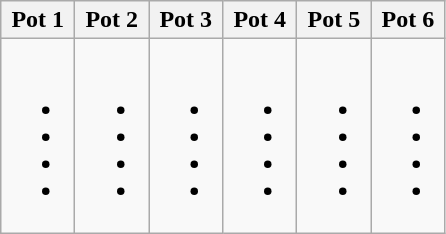<table class="wikitable">
<tr>
<th width=16%>Pot 1</th>
<th width=16%>Pot 2</th>
<th width=16%>Pot 3</th>
<th width=16%>Pot 4</th>
<th width=16%>Pot 5</th>
<th width=16%>Pot 6</th>
</tr>
<tr style="vertical-align: top;">
<td><br><ul><li></li><li></li><li></li><li></li></ul></td>
<td><br><ul><li></li><li></li><li></li><li></li></ul></td>
<td><br><ul><li></li><li></li><li></li><li></li></ul></td>
<td><br><ul><li></li><li></li><li></li><li></li></ul></td>
<td><br><ul><li></li><li></li><li></li><li></li></ul></td>
<td><br><ul><li></li><li></li><li></li><li></li></ul></td>
</tr>
</table>
